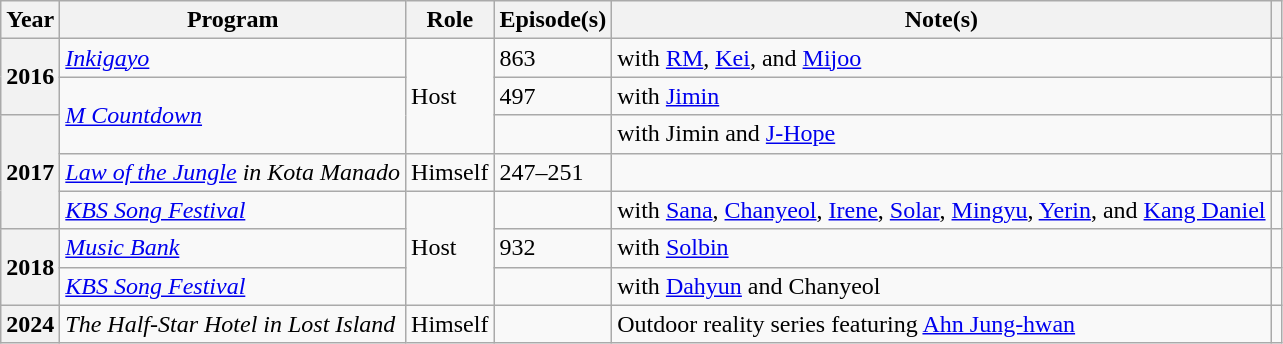<table class="wikitable plainrowheaders sortable">
<tr>
<th scope="col">Year</th>
<th scope="col">Program</th>
<th scope="col">Role</th>
<th scope="col">Episode(s)</th>
<th scope="col" class="unsortable">Note(s)</th>
<th scope="col" class="unsortable"></th>
</tr>
<tr>
<th scope="row" rowspan="2">2016</th>
<td><em><a href='#'>Inkigayo</a></em></td>
<td rowspan="3">Host</td>
<td>863</td>
<td>with <a href='#'>RM</a>, <a href='#'>Kei</a>, and <a href='#'>Mijoo</a></td>
<td style="text-align:center;"></td>
</tr>
<tr>
<td rowspan="2"><em><a href='#'>M Countdown</a></em></td>
<td>497</td>
<td>with <a href='#'>Jimin</a></td>
<td style="text-align:center;"></td>
</tr>
<tr>
<th scope="row" rowspan="3">2017</th>
<td></td>
<td>with Jimin and <a href='#'>J-Hope</a></td>
<td style="text-align:center;"></td>
</tr>
<tr>
<td><em><a href='#'>Law of the Jungle</a> in Kota Manado</em></td>
<td>Himself</td>
<td>247–251</td>
<td></td>
<td style="text-align:center;"></td>
</tr>
<tr>
<td><em><a href='#'>KBS Song Festival</a></em></td>
<td rowspan="3">Host</td>
<td></td>
<td>with <a href='#'>Sana</a>, <a href='#'>Chanyeol</a>, <a href='#'>Irene</a>, <a href='#'>Solar</a>, <a href='#'>Mingyu</a>, <a href='#'>Yerin</a>, and <a href='#'>Kang Daniel</a></td>
<td style="text-align:center;"></td>
</tr>
<tr>
<th scope="row" rowspan="2">2018</th>
<td><em><a href='#'>Music Bank</a></em></td>
<td>932</td>
<td>with <a href='#'>Solbin</a></td>
<td style="text-align:center;"></td>
</tr>
<tr>
<td><em><a href='#'>KBS Song Festival</a></em></td>
<td></td>
<td>with <a href='#'>Dahyun</a> and Chanyeol</td>
<td style="text-align:center;"></td>
</tr>
<tr>
<th scope="row">2024</th>
<td><em>The Half-Star Hotel in Lost Island</em></td>
<td>Himself</td>
<td></td>
<td>Outdoor reality series featuring <a href='#'>Ahn Jung-hwan</a></td>
<td style="text-align:center;"></td>
</tr>
</table>
